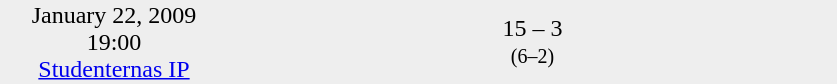<table style="background:#eee;" cellspacing="0">
<tr style="text-align:center;">
<td width=150>January 22, 2009<br>19:00<br><a href='#'>Studenternas IP</a></td>
<td style="width:150px; text-align:right;"></td>
<td width=100>15 – 3<br><small>(6–2)</small></td>
<td style="width:150px; text-align:left;"></td>
</tr>
</table>
